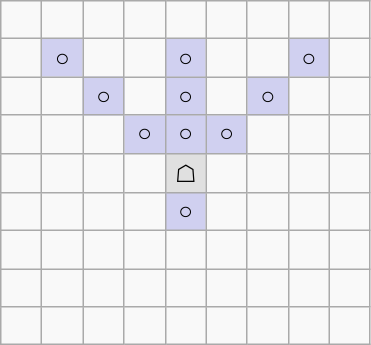<table border="1" class="wikitable">
<tr align=center>
<td width="20"> </td>
<td width="20"> </td>
<td width="20"> </td>
<td width="20"> </td>
<td width="20"> </td>
<td width="20"> </td>
<td width="20"> </td>
<td width="20"> </td>
<td width="20"> </td>
</tr>
<tr align=center>
<td> </td>
<td style="background:#d0d0f0;">○</td>
<td> </td>
<td> </td>
<td style="background:#d0d0f0;">○</td>
<td> </td>
<td> </td>
<td style="background:#d0d0f0;">○</td>
<td> </td>
</tr>
<tr align=center>
<td> </td>
<td> </td>
<td style="background:#d0d0f0;">○</td>
<td> </td>
<td style="background:#d0d0f0;">○</td>
<td> </td>
<td style="background:#d0d0f0;">○</td>
<td> </td>
<td> </td>
</tr>
<tr align=center>
<td> </td>
<td> </td>
<td> </td>
<td style="background:#d0d0f0;">○</td>
<td style="background:#d0d0f0;">○</td>
<td style="background:#d0d0f0;">○</td>
<td> </td>
<td> </td>
<td> </td>
</tr>
<tr align=center>
<td> </td>
<td> </td>
<td> </td>
<td> </td>
<td style="background:#e0e0e0;">☖</td>
<td> </td>
<td> </td>
<td> </td>
<td> </td>
</tr>
<tr align=center>
<td> </td>
<td> </td>
<td> </td>
<td> </td>
<td style="background:#d0d0f0;">○</td>
<td> </td>
<td> </td>
<td> </td>
<td> </td>
</tr>
<tr align=center>
<td> </td>
<td> </td>
<td> </td>
<td> </td>
<td> </td>
<td> </td>
<td> </td>
<td> </td>
<td> </td>
</tr>
<tr align=center>
<td> </td>
<td> </td>
<td> </td>
<td> </td>
<td> </td>
<td> </td>
<td> </td>
<td> </td>
<td> </td>
</tr>
<tr align=center>
<td> </td>
<td> </td>
<td> </td>
<td> </td>
<td> </td>
<td> </td>
<td> </td>
<td> </td>
<td> </td>
</tr>
</table>
